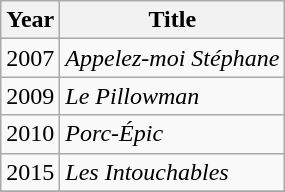<table class="wikitable">
<tr>
<th>Year</th>
<th>Title</th>
</tr>
<tr>
<td>2007</td>
<td><em>Appelez-moi Stéphane</em></td>
</tr>
<tr>
<td>2009</td>
<td><em>Le Pillowman</em></td>
</tr>
<tr>
<td>2010</td>
<td><em>Porc-Épic</em></td>
</tr>
<tr>
<td>2015</td>
<td><em>Les Intouchables</em></td>
</tr>
<tr>
</tr>
</table>
